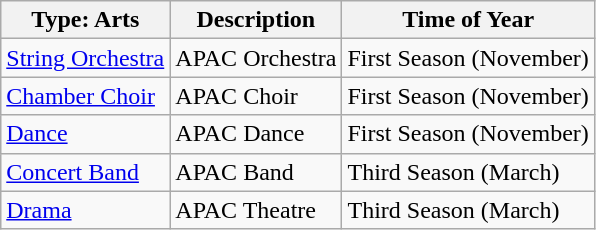<table class="wikitable">
<tr>
<th>Type: Arts</th>
<th>Description</th>
<th>Time of Year</th>
</tr>
<tr>
<td><a href='#'>String Orchestra</a></td>
<td>APAC Orchestra</td>
<td>First Season (November)</td>
</tr>
<tr>
<td><a href='#'>Chamber Choir</a></td>
<td>APAC Choir</td>
<td>First Season (November)</td>
</tr>
<tr>
<td><a href='#'>Dance</a></td>
<td>APAC Dance</td>
<td>First Season (November)</td>
</tr>
<tr>
<td><a href='#'>Concert Band</a></td>
<td>APAC Band</td>
<td>Third Season (March)</td>
</tr>
<tr>
<td><a href='#'>Drama</a></td>
<td>APAC Theatre</td>
<td>Third Season (March)</td>
</tr>
</table>
